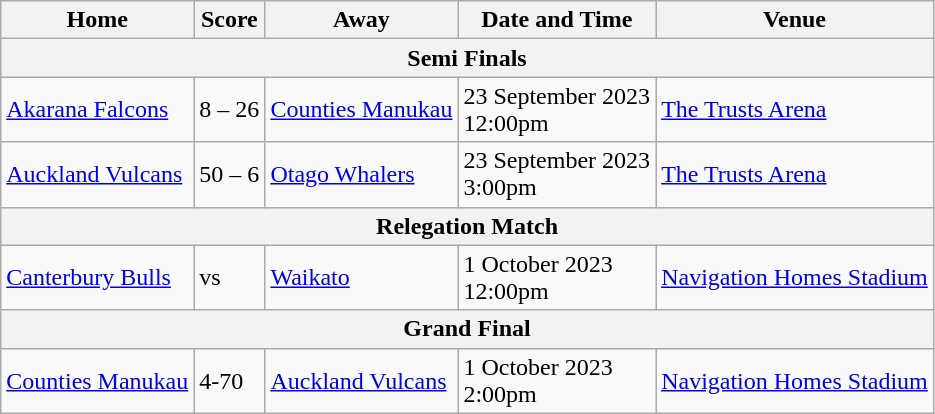<table class="wikitable">
<tr>
<th>Home</th>
<th>Score</th>
<th>Away</th>
<th>Date and Time</th>
<th>Venue</th>
</tr>
<tr>
<th colspan="5">Semi Finals</th>
</tr>
<tr>
<td> <a href='#'>Akarana Falcons</a></td>
<td>8 – 26</td>
<td> <a href='#'>Counties Manukau</a></td>
<td>23 September 2023<br>12:00pm</td>
<td><a href='#'>The Trusts Arena</a></td>
</tr>
<tr>
<td> <a href='#'>Auckland Vulcans</a></td>
<td>50 – 6</td>
<td> <a href='#'>Otago Whalers</a></td>
<td>23 September 2023<br>3:00pm</td>
<td><a href='#'>The Trusts Arena</a></td>
</tr>
<tr>
<th colspan="5">Relegation Match</th>
</tr>
<tr>
<td> <a href='#'>Canterbury Bulls</a></td>
<td>vs</td>
<td> <a href='#'>Waikato</a></td>
<td>1 October 2023<br>12:00pm</td>
<td><a href='#'>Navigation Homes Stadium</a></td>
</tr>
<tr>
<th colspan="5">Grand Final</th>
</tr>
<tr>
<td> <a href='#'>Counties Manukau</a></td>
<td>4-70</td>
<td> <a href='#'>Auckland Vulcans</a></td>
<td>1 October 2023<br>2:00pm</td>
<td><a href='#'>Navigation Homes Stadium</a></td>
</tr>
</table>
